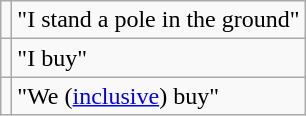<table class="wikitable">
<tr>
<td></td>
<td>"I stand a pole in the ground"</td>
</tr>
<tr>
<td></td>
<td>"I buy"</td>
</tr>
<tr>
<td></td>
<td>"We (<a href='#'>inclusive</a>) buy"</td>
</tr>
</table>
